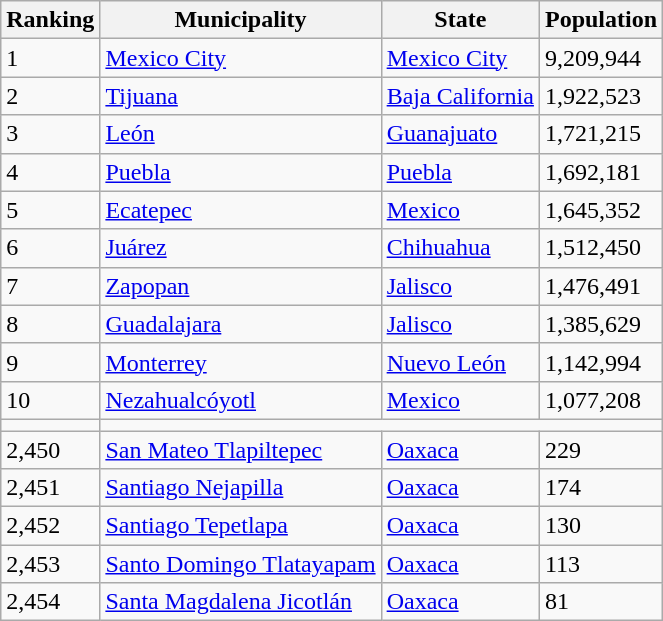<table class=wikitable>
<tr>
<th>Ranking</th>
<th>Municipality</th>
<th>State</th>
<th>Population</th>
</tr>
<tr>
<td>1</td>
<td><a href='#'>Mexico City</a></td>
<td><a href='#'>Mexico City</a></td>
<td>9,209,944</td>
</tr>
<tr>
<td>2</td>
<td><a href='#'>Tijuana</a></td>
<td><a href='#'>Baja California</a></td>
<td>1,922,523</td>
</tr>
<tr>
<td>3</td>
<td><a href='#'>León</a></td>
<td><a href='#'>Guanajuato</a></td>
<td>1,721,215</td>
</tr>
<tr>
<td>4</td>
<td><a href='#'>Puebla</a></td>
<td><a href='#'>Puebla</a></td>
<td>1,692,181</td>
</tr>
<tr>
<td>5</td>
<td><a href='#'>Ecatepec</a></td>
<td><a href='#'>Mexico</a></td>
<td>1,645,352</td>
</tr>
<tr>
<td>6</td>
<td><a href='#'>Juárez</a></td>
<td><a href='#'>Chihuahua</a></td>
<td>1,512,450</td>
</tr>
<tr>
<td>7</td>
<td><a href='#'>Zapopan</a></td>
<td><a href='#'>Jalisco</a></td>
<td>1,476,491</td>
</tr>
<tr>
<td>8</td>
<td><a href='#'>Guadalajara</a></td>
<td><a href='#'>Jalisco</a></td>
<td>1,385,629</td>
</tr>
<tr>
<td>9</td>
<td><a href='#'>Monterrey</a></td>
<td><a href='#'>Nuevo León</a></td>
<td>1,142,994</td>
</tr>
<tr>
<td>10</td>
<td><a href='#'>Nezahualcóyotl</a></td>
<td><a href='#'>Mexico</a></td>
<td>1,077,208</td>
</tr>
<tr>
<td></td>
</tr>
<tr>
<td>2,450</td>
<td><a href='#'>San Mateo Tlapiltepec</a></td>
<td><a href='#'>Oaxaca</a></td>
<td>229</td>
</tr>
<tr>
<td>2,451</td>
<td><a href='#'>Santiago Nejapilla</a></td>
<td><a href='#'>Oaxaca</a></td>
<td>174</td>
</tr>
<tr>
<td>2,452</td>
<td><a href='#'>Santiago Tepetlapa</a></td>
<td><a href='#'>Oaxaca</a></td>
<td>130</td>
</tr>
<tr>
<td>2,453</td>
<td><a href='#'>Santo Domingo Tlatayapam</a></td>
<td><a href='#'>Oaxaca</a></td>
<td>113</td>
</tr>
<tr>
<td>2,454</td>
<td><a href='#'>Santa Magdalena Jicotlán</a></td>
<td><a href='#'>Oaxaca</a></td>
<td>81</td>
</tr>
</table>
